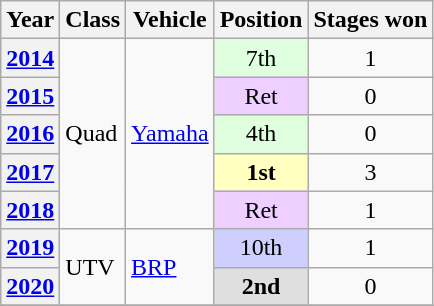<table class="wikitable">
<tr>
<th>Year</th>
<th>Class</th>
<th>Vehicle</th>
<th>Position</th>
<th>Stages won</th>
</tr>
<tr>
<th><a href='#'>2014</a></th>
<td rowspan=5>Quad</td>
<td rowspan=5><a href='#'>Yamaha</a></td>
<td align="center" style="background:#DFFFDF;">7th</td>
<td align="center">1</td>
</tr>
<tr>
<th><a href='#'>2015</a></th>
<td align="center" style="background:#EFCFFF;">Ret</td>
<td align="center">0</td>
</tr>
<tr>
<th><a href='#'>2016</a></th>
<td align="center" style="background:#DFFFDF;">4th</td>
<td align="center">0</td>
</tr>
<tr>
<th><a href='#'>2017</a></th>
<td align="center" style="background:#FFFFBF;"><strong>1st</strong></td>
<td align="center">3</td>
</tr>
<tr>
<th><a href='#'>2018</a></th>
<td align="center" style="background:#EFCFFF;">Ret</td>
<td align="center">1</td>
</tr>
<tr>
<th><a href='#'>2019</a></th>
<td rowspan=2>UTV</td>
<td rowspan=2><a href='#'>BRP</a></td>
<td align="center" style="background:#CFCFFF;">10th</td>
<td align="center">1</td>
</tr>
<tr>
<th><a href='#'>2020</a></th>
<td align="center" style="background:#DFDFDF;"><strong>2nd</strong></td>
<td align="center">0</td>
</tr>
<tr>
</tr>
</table>
